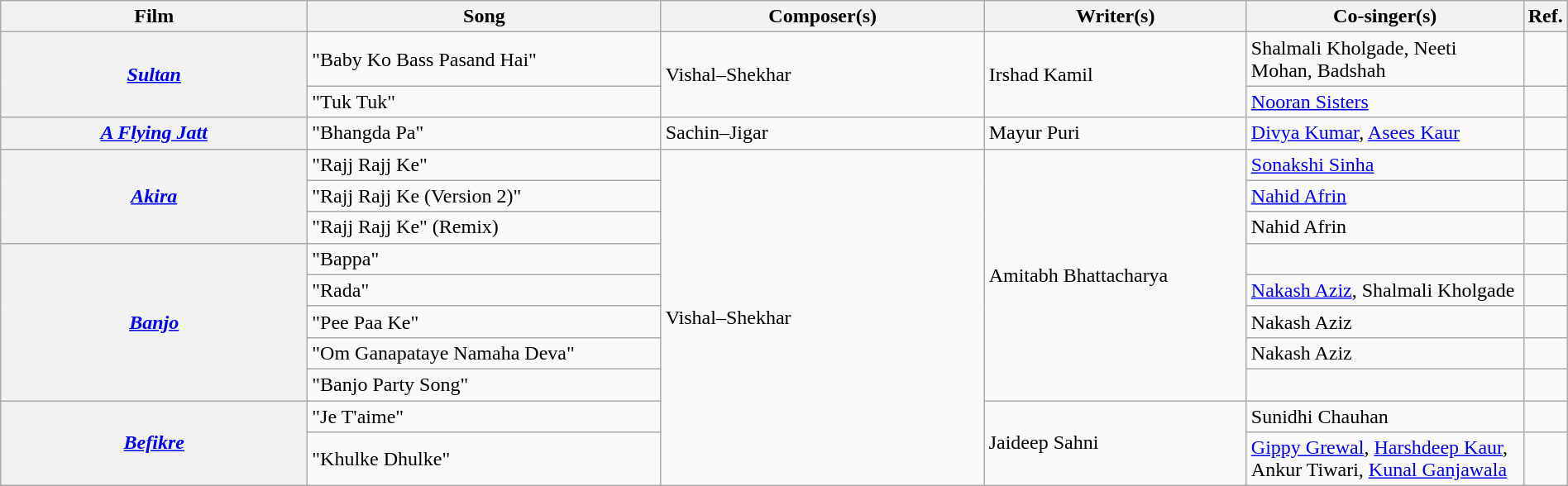<table class="wikitable plainrowheaders" width="100%" textcolor:#000;">
<tr>
<th scope="col" width=20%><strong>Film</strong></th>
<th scope="col" width=23%><strong>Song</strong></th>
<th scope="col" width=21%><strong>Composer(s)</strong></th>
<th scope="col" width=17%><strong>Writer(s)</strong></th>
<th scope="col" width=18%><strong>Co-singer(s)</strong></th>
<th scope="col" width=1%><strong>Ref.</strong></th>
</tr>
<tr>
<th scope="row" rowspan="2"><em><a href='#'>Sultan</a></em></th>
<td>"Baby Ko Bass Pasand Hai"</td>
<td rowspan="2">Vishal–Shekhar</td>
<td rowspan="2">Irshad Kamil</td>
<td>Shalmali Kholgade, Neeti Mohan, Badshah</td>
<td></td>
</tr>
<tr>
<td>"Tuk Tuk"</td>
<td><a href='#'>Nooran Sisters</a></td>
<td></td>
</tr>
<tr>
<th scope="row"><em><a href='#'>A Flying Jatt</a></em></th>
<td>"Bhangda Pa"</td>
<td>Sachin–Jigar</td>
<td>Mayur Puri</td>
<td><a href='#'>Divya Kumar</a>, <a href='#'>Asees Kaur</a></td>
<td></td>
</tr>
<tr>
<th scope="row" rowspan="3"><em><a href='#'>Akira</a></em></th>
<td>"Rajj Rajj Ke"</td>
<td rowspan="10">Vishal–Shekhar</td>
<td rowspan="8">Amitabh Bhattacharya</td>
<td><a href='#'>Sonakshi Sinha</a></td>
<td></td>
</tr>
<tr>
<td>"Rajj Rajj Ke (Version 2)"</td>
<td><a href='#'>Nahid Afrin</a></td>
<td></td>
</tr>
<tr>
<td>"Rajj Rajj Ke" (Remix)</td>
<td>Nahid Afrin</td>
<td></td>
</tr>
<tr>
<th scope="row" rowspan="5"><em><a href='#'>Banjo</a></em></th>
<td>"Bappa"</td>
<td></td>
<td></td>
</tr>
<tr>
<td>"Rada"</td>
<td><a href='#'>Nakash Aziz</a>, Shalmali Kholgade</td>
<td></td>
</tr>
<tr>
<td>"Pee Paa Ke"</td>
<td>Nakash Aziz</td>
<td></td>
</tr>
<tr>
<td>"Om Ganapataye Namaha Deva"</td>
<td>Nakash Aziz</td>
<td></td>
</tr>
<tr>
<td>"Banjo Party Song"</td>
<td></td>
<td></td>
</tr>
<tr>
<th scope="row" rowspan="2"><em><a href='#'>Befikre</a></em></th>
<td>"Je T'aime"</td>
<td rowspan="2">Jaideep Sahni</td>
<td>Sunidhi Chauhan</td>
<td></td>
</tr>
<tr>
<td>"Khulke Dhulke"</td>
<td><a href='#'>Gippy Grewal</a>, <a href='#'>Harshdeep Kaur</a>, Ankur Tiwari, <a href='#'>Kunal Ganjawala</a></td>
<td></td>
</tr>
</table>
